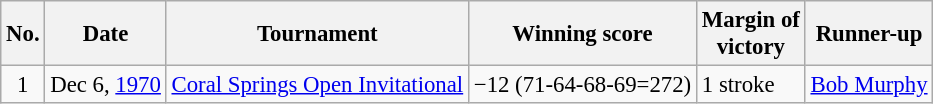<table class="wikitable" style="font-size:95%;">
<tr>
<th>No.</th>
<th>Date</th>
<th>Tournament</th>
<th>Winning score</th>
<th>Margin of<br>victory</th>
<th>Runner-up</th>
</tr>
<tr>
<td align=center>1</td>
<td align=right>Dec 6, <a href='#'>1970</a></td>
<td><a href='#'>Coral Springs Open Invitational</a></td>
<td>−12 (71-64-68-69=272)</td>
<td>1 stroke</td>
<td> <a href='#'>Bob Murphy</a></td>
</tr>
</table>
